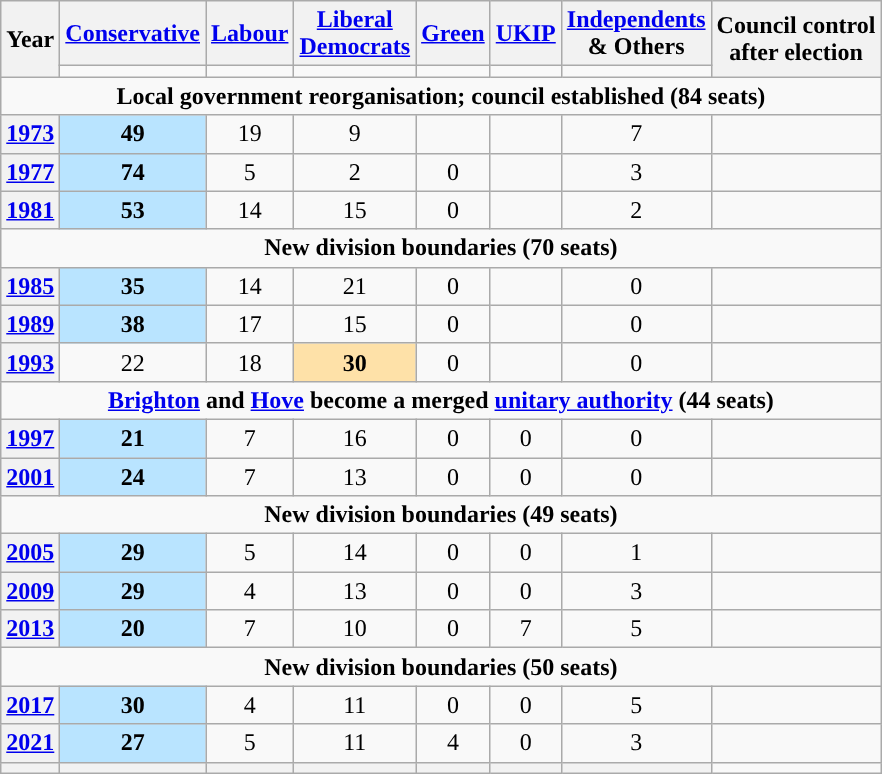<table class="wikitable plainrowheaders" style="text-align:center">
<tr>
<th scope="col" rowspan="2">Year</th>
<th scope="col"><a href='#'>Conservative</a></th>
<th scope="col"><a href='#'>Labour</a></th>
<th scope="col" style="width:1px"><a href='#'>Liberal Democrats</a></th>
<th scope="col"><a href='#'>Green</a></th>
<th scope="col"><a href='#'>UKIP</a></th>
<th scope="col"><a href='#'>Independents</a><br>& Others</th>
<th scope="col" rowspan="2" colspan="2">Council control<br>after election</th>
</tr>
<tr>
<td style="background:"></td>
<td style="background:"></td>
<td style="background:"></td>
<td style="background:"></td>
<td style="background:"></td>
<td style="background:"></td>
</tr>
<tr>
<td colspan="9"><strong>Local government reorganisation; council established (84 seats)</strong></td>
</tr>
<tr>
<th scope="row"><a href='#'>1973</a></th>
<td style="background:#B9E4FF;"><strong>49</strong></td>
<td>19</td>
<td>9</td>
<td></td>
<td></td>
<td>7</td>
<td></td>
</tr>
<tr>
<th scope="row"><a href='#'>1977</a></th>
<td style="background:#B9E4FF;"><strong>74</strong></td>
<td>5</td>
<td>2</td>
<td>0</td>
<td></td>
<td>3</td>
<td></td>
</tr>
<tr>
<th scope="row"><a href='#'>1981</a></th>
<td style="background:#B9E4FF;"><strong>53</strong></td>
<td>14</td>
<td>15</td>
<td>0</td>
<td></td>
<td>2</td>
<td></td>
</tr>
<tr>
<td colspan="9"><strong>New division boundaries (70 seats)</strong></td>
</tr>
<tr>
<th scope="row"><a href='#'>1985</a></th>
<td style="background:#B9E4FF;"><strong>35</strong></td>
<td>14</td>
<td>21</td>
<td>0</td>
<td></td>
<td>0</td>
<td></td>
</tr>
<tr>
<th scope="row"><a href='#'>1989</a></th>
<td style="background:#B9E4FF;"><strong>38</strong></td>
<td>17</td>
<td>15</td>
<td>0</td>
<td></td>
<td>0</td>
<td></td>
</tr>
<tr>
<th scope="row"><a href='#'>1993</a></th>
<td>22</td>
<td>18</td>
<td style="background:#FEE1A8"><strong>30</strong></td>
<td>0</td>
<td></td>
<td>0</td>
<td></td>
</tr>
<tr>
<td colspan="9"><strong><a href='#'>Brighton</a> and <a href='#'>Hove</a> become a merged <a href='#'>unitary authority</a> (44 seats)</strong></td>
</tr>
<tr>
<th scope="row"><a href='#'>1997</a></th>
<td style="background:#B9E4FF;"><strong>21</strong></td>
<td>7</td>
<td>16</td>
<td>0</td>
<td>0</td>
<td>0</td>
<td></td>
</tr>
<tr>
<th scope="row"><a href='#'>2001</a></th>
<td style="background:#B9E4FF;"><strong>24</strong></td>
<td>7</td>
<td>13</td>
<td>0</td>
<td>0</td>
<td>0</td>
<td></td>
</tr>
<tr>
<td colspan="9"><strong>New division boundaries (49 seats)</strong></td>
</tr>
<tr>
<th scope="row"><a href='#'>2005</a></th>
<td style="background:#B9E4FF;"><strong>29</strong></td>
<td>5</td>
<td>14</td>
<td>0</td>
<td>0</td>
<td>1</td>
<td></td>
</tr>
<tr>
<th scope="row"><a href='#'>2009</a></th>
<td style="background:#B9E4FF;"><strong>29</strong></td>
<td>4</td>
<td>13</td>
<td>0</td>
<td>0</td>
<td>3</td>
<td></td>
</tr>
<tr>
<th scope="row"><a href='#'>2013</a></th>
<td style="background:#B9E4FF;"><strong>20</strong></td>
<td>7</td>
<td>10</td>
<td>0</td>
<td>7</td>
<td>5</td>
<td></td>
</tr>
<tr>
<td colspan="9"><strong>New division boundaries (50 seats)</strong></td>
</tr>
<tr>
<th scope="row"><a href='#'>2017</a></th>
<td style="background:#B9E4FF;"><strong>30</strong></td>
<td>4</td>
<td>11</td>
<td>0</td>
<td>0</td>
<td>5</td>
<td></td>
</tr>
<tr>
<th scope="row"><a href='#'>2021</a></th>
<td style="background:#B9E4FF;"><strong>27</strong></td>
<td>5</td>
<td>11</td>
<td>4</td>
<td>0</td>
<td>3</td>
<td></td>
</tr>
<tr>
<th></th>
<th style="background-color: "></th>
<th style="background-color: "></th>
<th style="background-color: "></th>
<th style="background-color: "></th>
<th style="background-color: "></th>
<th style="background-color: "></th>
</tr>
</table>
